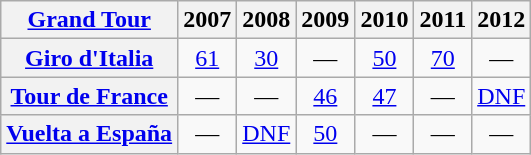<table class="wikitable plainrowheaders">
<tr>
<th scope="col"><a href='#'>Grand Tour</a></th>
<th scope="col">2007</th>
<th scope="col">2008</th>
<th scope="col">2009</th>
<th scope="col">2010</th>
<th scope="col">2011</th>
<th scope="col">2012</th>
</tr>
<tr style="text-align:center;">
<th scope="row"> <a href='#'>Giro d'Italia</a></th>
<td style="text-align:center;"><a href='#'>61</a></td>
<td style="text-align:center;"><a href='#'>30</a></td>
<td>—</td>
<td style="text-align:center;"><a href='#'>50</a></td>
<td style="text-align:center;"><a href='#'>70</a></td>
<td>—</td>
</tr>
<tr style="text-align:center;">
<th scope="row"> <a href='#'>Tour de France</a></th>
<td>—</td>
<td>—</td>
<td style="text-align:center;"><a href='#'>46</a></td>
<td style="text-align:center;"><a href='#'>47</a></td>
<td>—</td>
<td style="text-align:center;"><a href='#'>DNF</a></td>
</tr>
<tr style="text-align:center;">
<th scope="row"> <a href='#'>Vuelta a España</a></th>
<td>—</td>
<td style="text-align:center;"><a href='#'>DNF</a></td>
<td style="text-align:center;"><a href='#'>50</a></td>
<td>—</td>
<td>—</td>
<td>—</td>
</tr>
</table>
